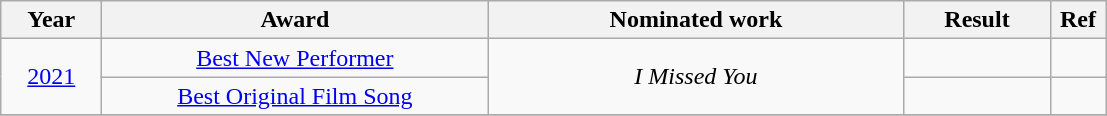<table class="wikitable">
<tr>
<th width=60>Year</th>
<th style="width:250px;">Award</th>
<th style="width:270px;">Nominated work</th>
<th width="90">Result</th>
<th width="30">Ref</th>
</tr>
<tr align="center">
<td rowspan="2"><a href='#'>2021</a></td>
<td><a href='#'>Best New Performer</a></td>
<td rowspan="2"><em>I Missed You</em></td>
<td></td>
<td></td>
</tr>
<tr align="center">
<td><a href='#'>Best Original Film Song</a></td>
<td></td>
<td></td>
</tr>
<tr>
</tr>
</table>
